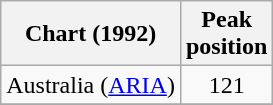<table class="wikitable sortable">
<tr>
<th align="left">Chart (1992)</th>
<th align="center">Peak<br>position</th>
</tr>
<tr>
<td>Australia (<a href='#'>ARIA</a>)</td>
<td align="center">121</td>
</tr>
<tr>
</tr>
<tr>
</tr>
<tr>
</tr>
<tr>
</tr>
<tr>
</tr>
<tr>
</tr>
<tr>
</tr>
<tr>
</tr>
</table>
